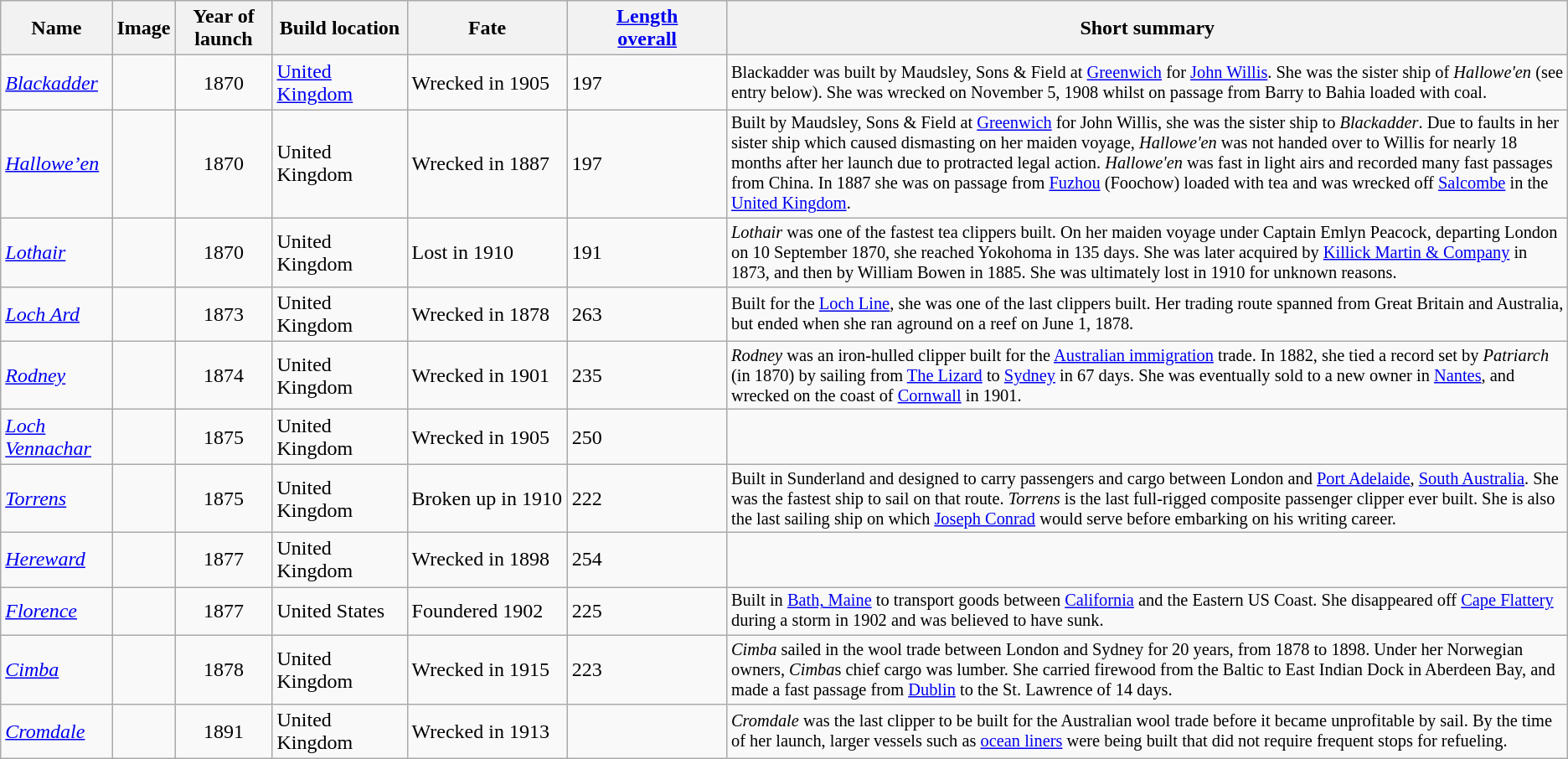<table class="sortable wikitable">
<tr>
<th>Name</th>
<th class="unsortable">Image</th>
<th width=70pt>Year of launch</th>
<th width=100pt>Build location</th>
<th width=120pt>Fate</th>
<th width=120pt><a href='#'>Length<br>overall</a> </th>
<th class="unsortable">Short summary</th>
</tr>
<tr>
<td><a href='#'><em>Blackadder</em></a></td>
<td></td>
<td align="center">1870</td>
<td><a href='#'>United Kingdom</a><br></td>
<td>Wrecked in 1905</td>
<td><span>197</span> </td>
<td style="font-size: 85%">Blackadder was built by Maudsley, Sons & Field at <a href='#'>Greenwich</a> for <a href='#'>John Willis</a>. She was the sister ship of <em>Hallowe'en</em> (see entry below). She was wrecked on November 5, 1908 whilst on passage from Barry to Bahia loaded with coal.</td>
</tr>
<tr>
<td><a href='#'><em>Hallowe’en</em></a></td>
<td></td>
<td align="center">1870</td>
<td>United Kingdom<br></td>
<td>Wrecked in 1887</td>
<td><span>197</span> </td>
<td style="font-size: 85%">Built by Maudsley, Sons & Field at <a href='#'>Greenwich</a> for John Willis, she was the sister ship to <em>Blackadder</em>. Due to faults in her sister ship which caused dismasting on her maiden voyage, <em>Hallowe'en</em> was not handed over to Willis for nearly 18 months after her launch due to protracted legal action. <em>Hallowe'en</em> was fast in light airs and recorded many fast passages from China. In 1887 she was on passage from <a href='#'>Fuzhou</a> (Foochow) loaded with tea and was wrecked off <a href='#'>Salcombe</a> in the <a href='#'>United Kingdom</a>.</td>
</tr>
<tr>
<td><a href='#'><em>Lothair</em></a></td>
<td></td>
<td align="center">1870</td>
<td>United Kingdom<br></td>
<td>Lost in 1910</td>
<td><span>191</span> </td>
<td style="font-size: 85%"><em>Lothair</em> was one of the fastest tea clippers built. On her maiden voyage under Captain Emlyn Peacock, departing London on 10 September 1870, she reached Yokohoma in 135 days. She was later acquired by <a href='#'>Killick Martin & Company</a> in 1873, and then by William Bowen in 1885. She was ultimately lost in 1910 for unknown reasons.</td>
</tr>
<tr>
<td><a href='#'><em>Loch Ard</em></a></td>
<td></td>
<td align="center">1873</td>
<td>United Kingdom<br></td>
<td>Wrecked in 1878</td>
<td><span>263</span> </td>
<td style="font-size: 85%">Built for the <a href='#'>Loch Line</a>, she was one of the last clippers built. Her trading route spanned from Great Britain and Australia, but ended when she ran aground on a reef on June 1, 1878.</td>
</tr>
<tr>
<td><a href='#'><em>Rodney</em></a></td>
<td></td>
<td align="center">1874</td>
<td>United Kingdom<br></td>
<td>Wrecked in 1901</td>
<td><span>235</span> </td>
<td style="font-size: 85%"><em>Rodney</em> was an iron-hulled clipper built for the <a href='#'>Australian immigration</a> trade. In 1882, she tied a record set by <em> Patriarch</em> (in 1870) by sailing from <a href='#'>The Lizard</a> to <a href='#'>Sydney</a> in 67 days. She was eventually sold to a new owner in <a href='#'>Nantes</a>, and wrecked on the coast of <a href='#'>Cornwall</a> in 1901.</td>
</tr>
<tr>
<td><em><a href='#'>Loch Vennachar</a></em></td>
<td></td>
<td align="center">1875</td>
<td>United Kingdom<br></td>
<td>Wrecked in 1905</td>
<td><span>250</span> </td>
<td style="font-size: 85%"></td>
</tr>
<tr>
<td><a href='#'><em>Torrens</em></a></td>
<td></td>
<td align="center">1875</td>
<td>United Kingdom<br></td>
<td>Broken up in 1910</td>
<td><span>222</span> </td>
<td style="font-size: 85%">Built in Sunderland and designed to carry passengers and cargo between London and <a href='#'>Port Adelaide</a>, <a href='#'>South Australia</a>. She was the fastest ship to sail on that route. <em>Torrens</em> is the last full-rigged composite passenger clipper ever built. She is also the last sailing ship on which <a href='#'>Joseph Conrad</a> would serve before embarking on his writing career.</td>
</tr>
<tr>
<td><a href='#'><em>Hereward</em></a></td>
<td></td>
<td align="center">1877</td>
<td>United Kingdom<br></td>
<td>Wrecked in 1898</td>
<td><span>254</span> </td>
<td style="font-size: 85%"></td>
</tr>
<tr>
<td><em><a href='#'>Florence</a></em></td>
<td></td>
<td align="center">1877</td>
<td>United States<br></td>
<td>Foundered 1902</td>
<td><span>225</span> </td>
<td style="font-size: 85%">Built in <a href='#'>Bath, Maine</a> to transport goods between <a href='#'>California</a> and the Eastern US Coast. She disappeared off <a href='#'>Cape Flattery</a> during a storm in 1902 and was believed to have sunk. </td>
</tr>
<tr>
<td><em><a href='#'>Cimba</a></em></td>
<td></td>
<td align="center">1878</td>
<td>United Kingdom<br></td>
<td>Wrecked in 1915</td>
<td><span>223</span> </td>
<td style="font-size: 85%"><em>Cimba</em> sailed in the wool trade between London and Sydney for 20 years, from 1878 to 1898. Under her Norwegian owners, <em>Cimba</em>s chief cargo was lumber. She carried firewood from the Baltic to East Indian Dock in Aberdeen Bay, and made a fast passage from <a href='#'>Dublin</a> to the St. Lawrence of 14 days.</td>
</tr>
<tr>
<td><a href='#'><em>Cromdale</em></a></td>
<td></td>
<td align="center">1891</td>
<td>United Kingdom<br></td>
<td>Wrecked in 1913</td>
<td></td>
<td style="font-size: 85%"><em>Cromdale</em> was the last clipper to be built for the Australian wool trade before it became unprofitable by sail. By the time of her launch, larger vessels such as <a href='#'>ocean liners</a> were being built that did not require frequent stops for refueling.</td>
</tr>
</table>
